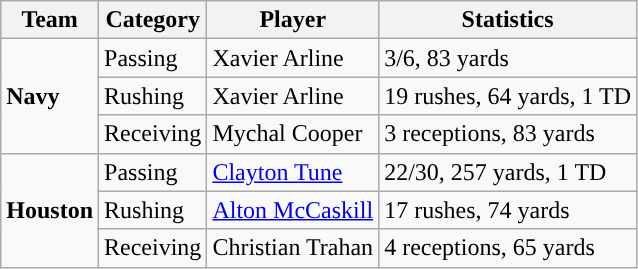<table class="wikitable" style="float: left;">
<tr>
<th>Team</th>
<th>Category</th>
<th>Player</th>
<th>Statistics</th>
</tr>
<tr>
<td rowspan=3><strong>Navy</strong></td>
<td>Passing</td>
<td>Xavier Arline</td>
<td>3/6, 83 yards</td>
</tr>
<tr>
<td>Rushing</td>
<td>Xavier Arline</td>
<td>19 rushes, 64 yards, 1 TD</td>
</tr>
<tr>
<td>Receiving</td>
<td>Mychal Cooper</td>
<td>3 receptions, 83 yards</td>
</tr>
<tr>
<td rowspan=3><strong>Houston</strong></td>
<td>Passing</td>
<td><a href='#'>Clayton Tune</a></td>
<td>22/30, 257 yards, 1 TD</td>
</tr>
<tr>
<td>Rushing</td>
<td><a href='#'>Alton McCaskill</a></td>
<td>17 rushes, 74 yards</td>
</tr>
<tr>
<td>Receiving</td>
<td>Christian Trahan</td>
<td>4 receptions, 65 yards</td>
</tr>
</table>
